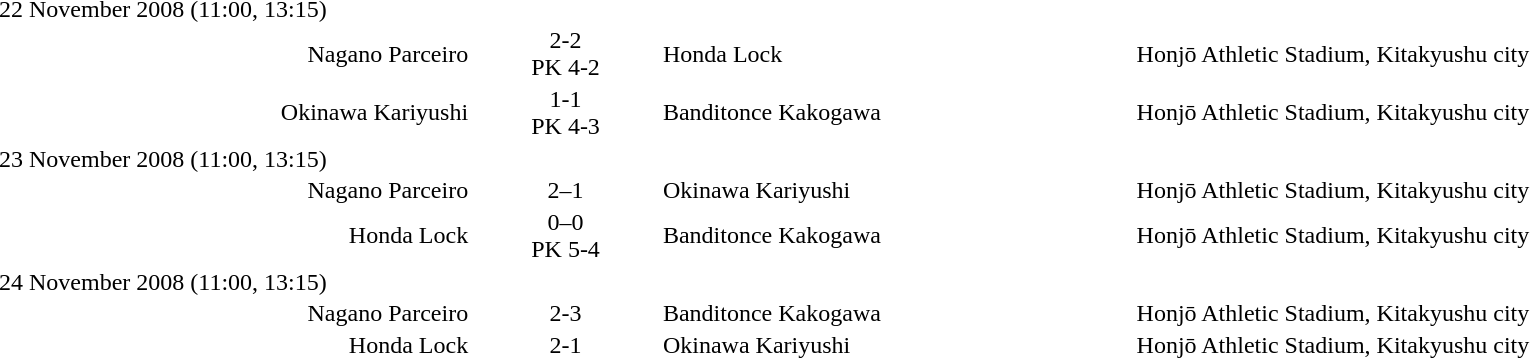<table style="width:100%;" cellspacing="1">
<tr>
<th width=25%></th>
<th width=10%></th>
<th width=25%></th>
</tr>
<tr>
<td>22 November 2008 (11:00, 13:15)</td>
</tr>
<tr>
<td align=right>Nagano Parceiro</td>
<td align=center>2-2<br>PK 4-2</td>
<td>Honda Lock</td>
<td>Honjō Athletic Stadium, Kitakyushu city</td>
</tr>
<tr>
<td align=right>Okinawa Kariyushi</td>
<td align=center>1-1<br>PK 4-3</td>
<td>Banditonce Kakogawa</td>
<td>Honjō Athletic Stadium, Kitakyushu city</td>
</tr>
<tr>
</tr>
<tr>
<td>23 November 2008 (11:00, 13:15)</td>
</tr>
<tr>
<td align=right>Nagano Parceiro</td>
<td align=center>2–1</td>
<td>Okinawa Kariyushi</td>
<td>Honjō Athletic Stadium, Kitakyushu city</td>
</tr>
<tr>
<td align=right>Honda Lock</td>
<td align=center>0–0<br>PK 5-4</td>
<td>Banditonce Kakogawa</td>
<td>Honjō Athletic Stadium, Kitakyushu city</td>
</tr>
<tr>
</tr>
<tr>
<td>24 November 2008 (11:00, 13:15)</td>
</tr>
<tr>
<td align=right>Nagano Parceiro</td>
<td align=center>2-3</td>
<td>Banditonce Kakogawa</td>
<td>Honjō Athletic Stadium, Kitakyushu city</td>
</tr>
<tr>
<td align=right>Honda Lock</td>
<td align=center>2-1</td>
<td>Okinawa Kariyushi</td>
<td>Honjō Athletic Stadium, Kitakyushu city</td>
</tr>
</table>
